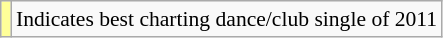<table class="wikitable" style="font-size:90%;">
<tr>
<td style="background-color:#FFFF99"></td>
<td>Indicates best charting dance/club single of 2011</td>
</tr>
</table>
